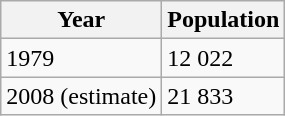<table class="wikitable">
<tr>
<th>Year</th>
<th>Population</th>
</tr>
<tr>
<td>1979</td>
<td>12 022</td>
</tr>
<tr>
<td>2008 (estimate)</td>
<td>21 833</td>
</tr>
</table>
